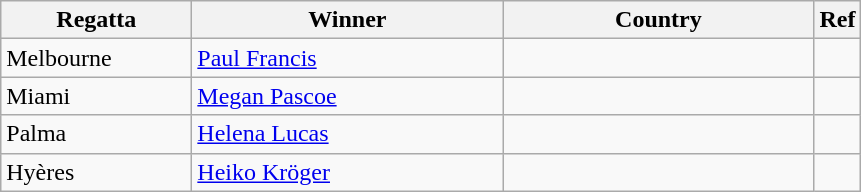<table class="wikitable">
<tr>
<th width=120>Regatta</th>
<th style="width:200px;">Winner</th>
<th style="width:200px;">Country</th>
<th>Ref</th>
</tr>
<tr>
<td>Melbourne</td>
<td><a href='#'>Paul Francis</a></td>
<td></td>
<td></td>
</tr>
<tr>
<td>Miami</td>
<td><a href='#'>Megan Pascoe</a></td>
<td></td>
<td></td>
</tr>
<tr>
<td>Palma</td>
<td><a href='#'>Helena Lucas</a></td>
<td></td>
<td></td>
</tr>
<tr>
<td>Hyères</td>
<td><a href='#'>Heiko Kröger</a></td>
<td></td>
<td></td>
</tr>
</table>
